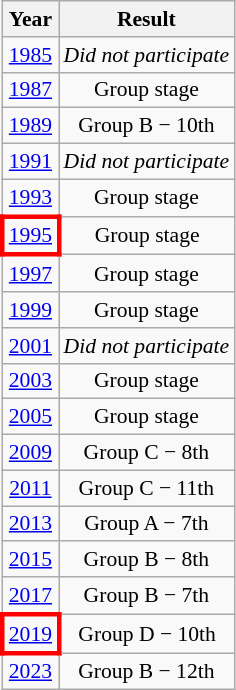<table class="wikitable" style="text-align: center; font-size:90%">
<tr>
<th>Year</th>
<th>Result</th>
</tr>
<tr>
<td> <a href='#'>1985</a></td>
<td><em>Did not participate</em></td>
</tr>
<tr>
<td> <a href='#'>1987</a></td>
<td>Group stage</td>
</tr>
<tr>
<td> <a href='#'>1989</a></td>
<td>Group B − 10th</td>
</tr>
<tr>
<td> <a href='#'>1991</a></td>
<td><em>Did not participate</em></td>
</tr>
<tr>
<td> <a href='#'>1993</a></td>
<td>Group stage</td>
</tr>
<tr>
<td style="border: 3px solid red"> <a href='#'>1995</a></td>
<td>Group stage</td>
</tr>
<tr>
<td> <a href='#'>1997</a></td>
<td>Group stage</td>
</tr>
<tr>
<td> <a href='#'>1999</a></td>
<td>Group stage</td>
</tr>
<tr>
<td> <a href='#'>2001</a></td>
<td><em>Did not participate</em></td>
</tr>
<tr>
<td> <a href='#'>2003</a></td>
<td>Group stage</td>
</tr>
<tr>
<td> <a href='#'>2005</a></td>
<td>Group stage</td>
</tr>
<tr>
<td> <a href='#'>2009</a></td>
<td>Group C − 8th</td>
</tr>
<tr>
<td> <a href='#'>2011</a></td>
<td>Group C − 11th</td>
</tr>
<tr>
<td> <a href='#'>2013</a></td>
<td>Group A − 7th</td>
</tr>
<tr>
<td> <a href='#'>2015</a></td>
<td>Group B − 8th</td>
</tr>
<tr>
<td> <a href='#'>2017</a></td>
<td>Group B − 7th</td>
</tr>
<tr>
<td style="border: 3px solid red"> <a href='#'>2019</a></td>
<td>Group D − 10th</td>
</tr>
<tr>
<td> <a href='#'>2023</a></td>
<td>Group B − 12th</td>
</tr>
</table>
